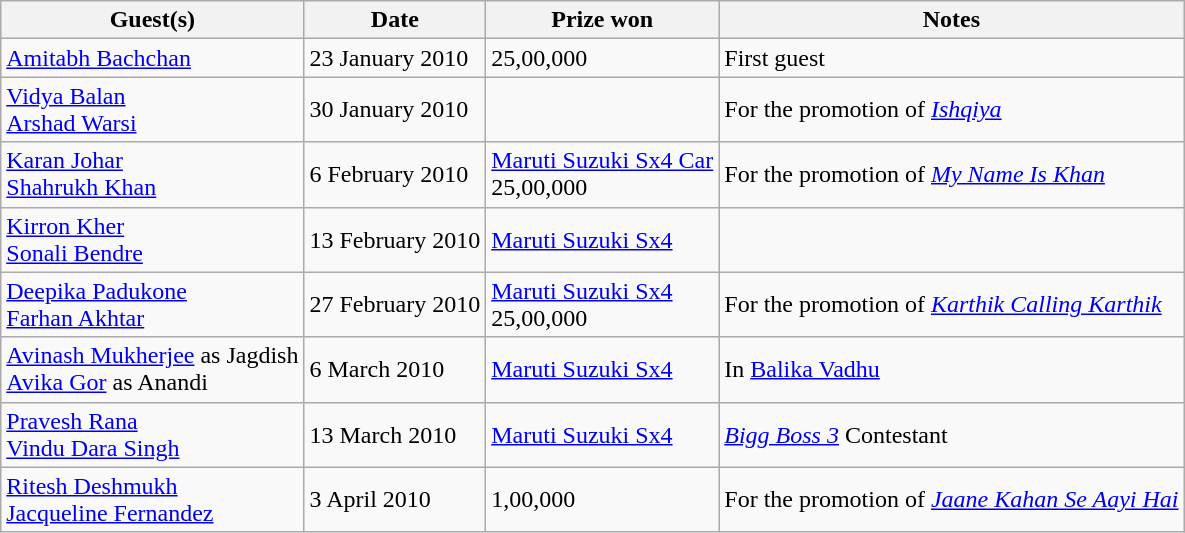<table class="wikitable">
<tr>
<th>Guest(s)</th>
<th>Date</th>
<th>Prize won</th>
<th>Notes</th>
</tr>
<tr>
<td><a href='#'>Amitabh Bachchan</a></td>
<td>23 January 2010</td>
<td> 25,00,000</td>
<td>First guest</td>
</tr>
<tr>
<td><a href='#'>Vidya Balan</a><br><a href='#'>Arshad Warsi</a></td>
<td>30 January 2010</td>
<td></td>
<td>For the promotion of <em><a href='#'>Ishqiya</a></em></td>
</tr>
<tr>
<td><a href='#'>Karan Johar</a><br><a href='#'>Shahrukh Khan</a></td>
<td>6 February 2010</td>
<td><a href='#'>Maruti Suzuki Sx4 Car</a><br> 25,00,000</td>
<td>For the promotion of <em><a href='#'>My Name Is Khan</a></em></td>
</tr>
<tr>
<td><a href='#'>Kirron Kher</a><br><a href='#'>Sonali Bendre</a></td>
<td>13 February 2010</td>
<td><a href='#'>Maruti Suzuki Sx4</a></td>
<td></td>
</tr>
<tr>
<td><a href='#'>Deepika Padukone</a><br><a href='#'>Farhan Akhtar</a></td>
<td>27 February 2010</td>
<td><a href='#'>Maruti Suzuki Sx4</a><br> 25,00,000</td>
<td>For the promotion of <em><a href='#'>Karthik Calling Karthik</a></em></td>
</tr>
<tr>
<td><a href='#'>Avinash Mukherjee</a> as Jagdish<br><a href='#'>Avika Gor</a> as Anandi</td>
<td>6 March 2010</td>
<td><a href='#'>Maruti Suzuki Sx4</a></td>
<td>In <a href='#'>Balika Vadhu</a></td>
</tr>
<tr>
<td><a href='#'>Pravesh Rana</a><br><a href='#'>Vindu Dara Singh</a></td>
<td>13 March 2010</td>
<td><a href='#'>Maruti Suzuki Sx4</a></td>
<td><em><a href='#'>Bigg Boss 3</a></em> Contestant</td>
</tr>
<tr>
<td><a href='#'>Ritesh Deshmukh</a><br><a href='#'>Jacqueline Fernandez</a></td>
<td>3 April 2010</td>
<td> 1,00,000</td>
<td>For the promotion of <em><a href='#'>Jaane Kahan Se Aayi Hai</a></em></td>
</tr>
</table>
